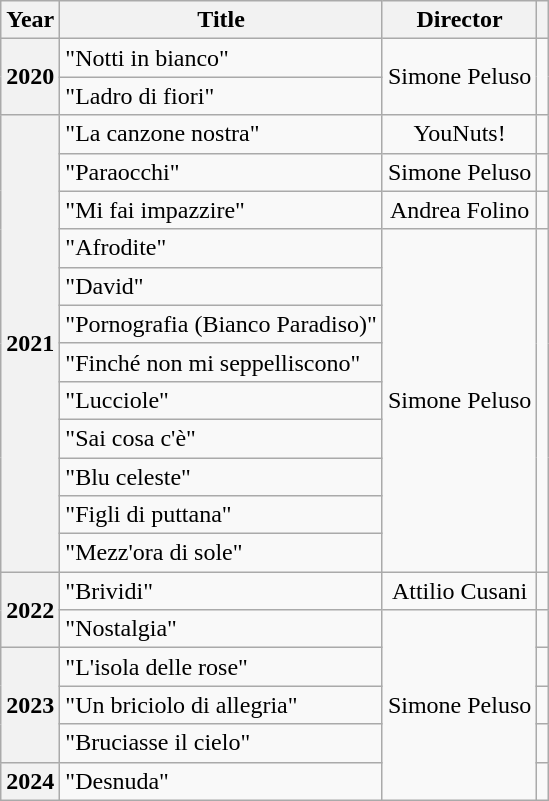<table class="wikitable plainrowheaders" style="text-align:center">
<tr>
<th scope="col">Year</th>
<th scope="col">Title</th>
<th scope="col">Director</th>
<th scope="col" class="unsortable"></th>
</tr>
<tr>
<th scope="row" rowspan="2">2020</th>
<td align="left">"Notti in bianco"</td>
<td rowspan="2">Simone Peluso</td>
<td rowspan="2"></td>
</tr>
<tr>
<td align="left">"Ladro di fiori"</td>
</tr>
<tr>
<th scope="row" rowspan="12">2021</th>
<td align="left">"La canzone nostra"<br></td>
<td>YouNuts!</td>
<td></td>
</tr>
<tr>
<td align="left">"Paraocchi"</td>
<td>Simone Peluso</td>
<td></td>
</tr>
<tr>
<td align="left">"Mi fai impazzire"<br></td>
<td>Andrea Folino</td>
<td></td>
</tr>
<tr>
<td align="left">"Afrodite"</td>
<td rowspan="9">Simone Peluso</td>
<td rowspan="9"></td>
</tr>
<tr>
<td align="left">"David"</td>
</tr>
<tr>
<td align="left">"Pornografia (Bianco Paradiso)"</td>
</tr>
<tr>
<td align="left">"Finché non mi seppelliscono"</td>
</tr>
<tr>
<td align="left">"Lucciole"</td>
</tr>
<tr>
<td align="left">"Sai cosa c'è"</td>
</tr>
<tr>
<td align="left">"Blu celeste"</td>
</tr>
<tr>
<td align="left">"Figli di puttana"</td>
</tr>
<tr>
<td align="left">"Mezz'ora di sole"</td>
</tr>
<tr>
<th rowspan="2" scope="row">2022</th>
<td align="left">"Brividi"<br></td>
<td>Attilio Cusani</td>
<td></td>
</tr>
<tr>
<td align="left">"Nostalgia"</td>
<td rowspan="5">Simone Peluso</td>
<td></td>
</tr>
<tr>
<th rowspan="3" scope="row">2023</th>
<td align="left">"L'isola delle rose"</td>
<td></td>
</tr>
<tr>
<td align="left">"Un briciolo di allegria"</td>
<td></td>
</tr>
<tr>
<td align="left">"Bruciasse il cielo"</td>
<td></td>
</tr>
<tr>
<th scope="row">2024</th>
<td align="left">"Desnuda"</td>
<td></td>
</tr>
</table>
